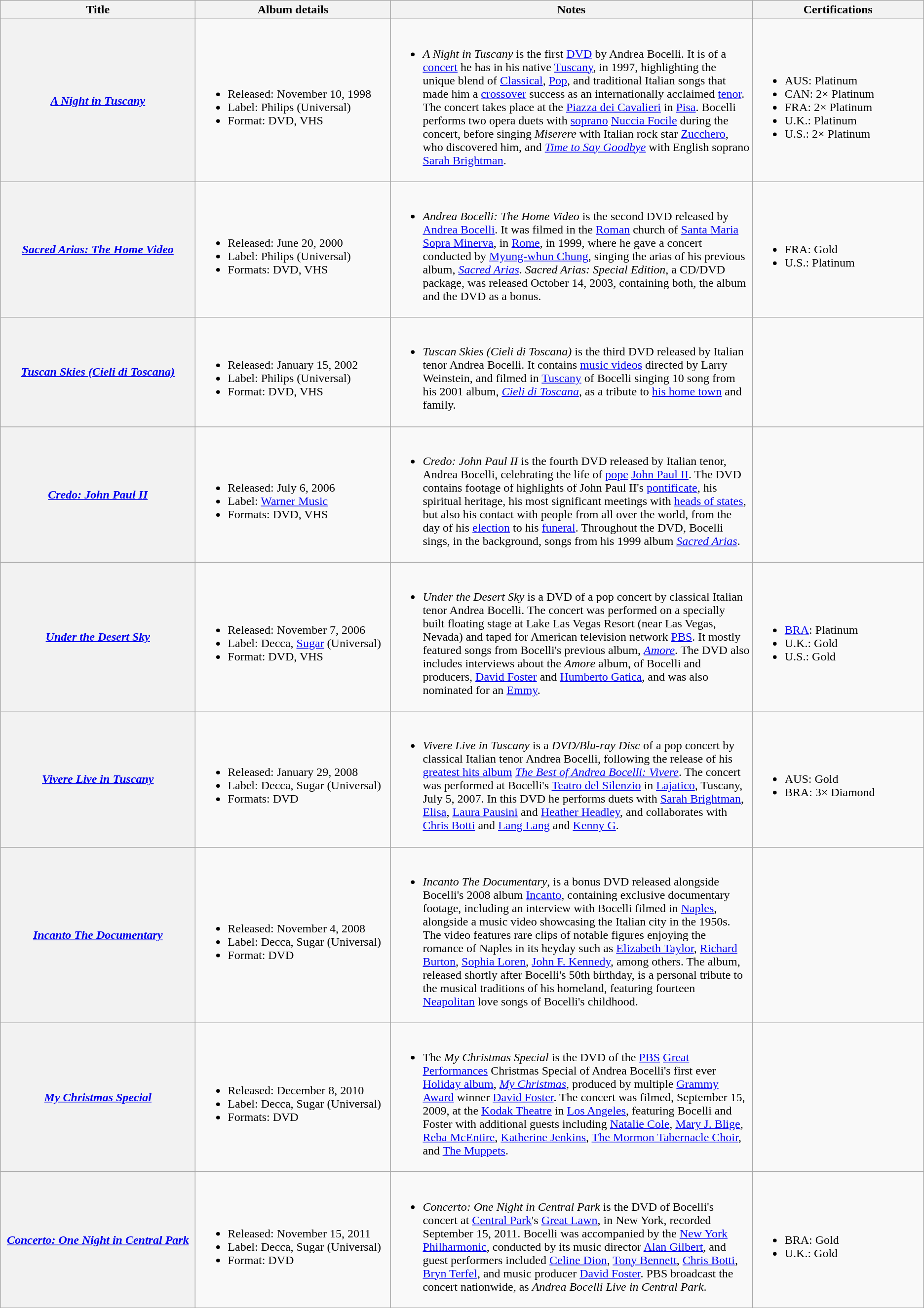<table class="wikitable plainrowheaders">
<tr>
<th scope="col" style="width:16em;">Title</th>
<th scope="col" style="width:16em;">Album details</th>
<th scope="col">Notes</th>
<th scope="col" style="width:14em;">Certifications</th>
</tr>
<tr>
<th scope="row"><em><a href='#'>A Night in Tuscany</a></em></th>
<td><br><ul><li>Released: November 10, 1998</li><li>Label: Philips (Universal)</li><li>Format: DVD, VHS</li></ul></td>
<td><br><ul><li><em>A Night in Tuscany</em> is the first <a href='#'>DVD</a> by Andrea Bocelli. It is of a <a href='#'>concert</a> he has in his native <a href='#'>Tuscany</a>, in 1997, highlighting the unique blend of <a href='#'>Classical</a>, <a href='#'>Pop</a>, and traditional Italian songs that made him a <a href='#'>crossover</a> success as an internationally acclaimed <a href='#'>tenor</a>. The concert takes place at the <a href='#'>Piazza dei Cavalieri</a> in <a href='#'>Pisa</a>. Bocelli performs two opera duets with <a href='#'>soprano</a> <a href='#'>Nuccia Focile</a> during the concert, before singing <em>Miserere</em> with Italian rock star <a href='#'>Zucchero</a>, who discovered him, and <em><a href='#'>Time to Say Goodbye</a></em> with English soprano <a href='#'>Sarah Brightman</a>.</li></ul></td>
<td><br><ul><li>AUS: Platinum</li><li>CAN: 2× Platinum</li><li>FRA: 2× Platinum</li><li>U.K.: Platinum</li><li>U.S.: 2× Platinum</li></ul></td>
</tr>
<tr>
<th scope="row"><em><a href='#'>Sacred Arias: The Home Video</a></em></th>
<td><br><ul><li>Released: June 20, 2000</li><li>Label: Philips (Universal)</li><li>Formats: DVD, VHS</li></ul></td>
<td><br><ul><li><em>Andrea Bocelli: The Home Video</em> is the second DVD released by <a href='#'>Andrea Bocelli</a>. It was filmed in the <a href='#'>Roman</a> church of <a href='#'>Santa Maria Sopra Minerva</a>, in <a href='#'>Rome</a>, in 1999, where he gave a concert conducted by <a href='#'>Myung-whun Chung</a>, singing the arias of his previous album, <em><a href='#'>Sacred Arias</a></em>. <em>Sacred Arias: Special Edition</em>, a CD/DVD package, was released October 14, 2003, containing both, the album and the DVD as a bonus.</li></ul></td>
<td><br><ul><li>FRA: Gold</li><li>U.S.: Platinum</li></ul></td>
</tr>
<tr>
<th scope="row"><em><a href='#'>Tuscan Skies (Cieli di Toscana)</a></em></th>
<td><br><ul><li>Released: January 15, 2002</li><li>Label: Philips (Universal)</li><li>Format: DVD, VHS</li></ul></td>
<td><br><ul><li><em>Tuscan Skies (Cieli di Toscana)</em> is the third DVD released by Italian tenor Andrea Bocelli. It contains <a href='#'>music videos</a> directed by Larry Weinstein, and filmed in <a href='#'>Tuscany</a> of Bocelli singing 10 song from his 2001 album, <em><a href='#'>Cieli di Toscana</a></em>, as a tribute to <a href='#'>his home town</a> and family.</li></ul></td>
<td></td>
</tr>
<tr>
<th scope="row"><em><a href='#'>Credo: John Paul II</a></em></th>
<td><br><ul><li>Released: July 6, 2006</li><li>Label: <a href='#'>Warner Music</a></li><li>Formats: DVD, VHS</li></ul></td>
<td><br><ul><li><em>Credo: John Paul II</em> is the fourth DVD released by Italian tenor, Andrea Bocelli, celebrating the life of <a href='#'>pope</a> <a href='#'>John Paul II</a>. The DVD contains footage of highlights of John Paul II's <a href='#'>pontificate</a>, his spiritual heritage, his most significant meetings with <a href='#'>heads of states</a>, but also his contact with people from all over the world, from the day of his <a href='#'>election</a> to his <a href='#'>funeral</a>. Throughout the DVD, Bocelli sings, in the background, songs from his 1999 album <em><a href='#'>Sacred Arias</a></em>.</li></ul></td>
<td></td>
</tr>
<tr>
<th scope="row"><em><a href='#'>Under the Desert Sky</a></em></th>
<td><br><ul><li>Released: November 7, 2006</li><li>Label: Decca, <a href='#'>Sugar</a> (Universal)</li><li>Format: DVD, VHS</li></ul></td>
<td><br><ul><li><em>Under the Desert Sky</em> is a DVD of a pop concert by classical Italian tenor Andrea Bocelli. The concert was performed on a specially built floating stage at Lake Las Vegas Resort (near Las Vegas, Nevada) and taped for American television network <a href='#'>PBS</a>. It mostly featured songs from Bocelli's previous album, <em><a href='#'>Amore</a></em>. The DVD also includes interviews about the <em>Amore</em> album, of Bocelli and producers, <a href='#'>David Foster</a> and <a href='#'>Humberto Gatica</a>, and was also nominated for an <a href='#'>Emmy</a>.</li></ul></td>
<td><br><ul><li><a href='#'>BRA</a>: Platinum</li><li>U.K.: Gold</li><li>U.S.: Gold</li></ul></td>
</tr>
<tr>
<th scope="row"><em><a href='#'>Vivere Live in Tuscany</a></em></th>
<td><br><ul><li>Released: January 29, 2008</li><li>Label: Decca, Sugar (Universal)</li><li>Formats: DVD</li></ul></td>
<td><br><ul><li><em>Vivere Live in Tuscany</em> is a <em>DVD/Blu-ray Disc</em> of a pop concert by classical Italian tenor Andrea Bocelli, following the release of his <a href='#'>greatest hits album</a> <em><a href='#'>The Best of Andrea Bocelli: Vivere</a></em>. The concert was performed at Bocelli's <a href='#'>Teatro del Silenzio</a> in <a href='#'>Lajatico</a>, Tuscany, July 5, 2007. In this DVD he performs duets with <a href='#'>Sarah Brightman</a>, <a href='#'>Elisa</a>, <a href='#'>Laura Pausini</a> and <a href='#'>Heather Headley</a>, and collaborates with <a href='#'>Chris Botti</a> and <a href='#'>Lang Lang</a> and <a href='#'>Kenny G</a>.</li></ul></td>
<td><br><ul><li>AUS: Gold</li><li>BRA: 3× Diamond</li></ul></td>
</tr>
<tr>
<th scope="row"><em><a href='#'> Incanto The Documentary</a></em></th>
<td><br><ul><li>Released: November 4, 2008</li><li>Label: Decca, Sugar (Universal)</li><li>Format: DVD</li></ul></td>
<td><br><ul><li><em>Incanto The Documentary</em>, is a bonus DVD released alongside Bocelli's 2008 album <a href='#'>Incanto</a>, containing exclusive documentary footage, including an interview with Bocelli filmed in <a href='#'>Naples</a>, alongside a music video showcasing the Italian city in the 1950s. The video features rare clips of notable figures enjoying the romance of Naples in its heyday such as <a href='#'>Elizabeth Taylor</a>, <a href='#'>Richard Burton</a>, <a href='#'>Sophia Loren</a>, <a href='#'>John F. Kennedy</a>, among others. The album, released shortly after Bocelli's 50th birthday, is a personal tribute to the musical traditions of his homeland, featuring fourteen <a href='#'>Neapolitan</a> love songs of Bocelli's childhood.</li></ul></td>
<td></td>
</tr>
<tr>
<th scope="row"><em><a href='#'>My Christmas Special</a></em></th>
<td><br><ul><li>Released: December 8, 2010</li><li>Label: Decca, Sugar (Universal)</li><li>Formats: DVD</li></ul></td>
<td><br><ul><li>The <em>My Christmas Special</em> is the DVD of the <a href='#'>PBS</a> <a href='#'>Great Performances</a> Christmas Special of Andrea Bocelli's first ever <a href='#'>Holiday album</a>, <em><a href='#'>My Christmas</a></em>, produced by multiple <a href='#'>Grammy Award</a> winner <a href='#'>David Foster</a>. The concert was filmed, September 15, 2009, at the <a href='#'>Kodak Theatre</a> in <a href='#'>Los Angeles</a>, featuring Bocelli and Foster with additional guests including <a href='#'>Natalie Cole</a>, <a href='#'>Mary J. Blige</a>, <a href='#'>Reba McEntire</a>, <a href='#'>Katherine Jenkins</a>, <a href='#'>The Mormon Tabernacle Choir</a>, and <a href='#'>The Muppets</a>.</li></ul></td>
<td></td>
</tr>
<tr>
<th scope="row"><em><a href='#'>Concerto: One Night in Central Park</a></em></th>
<td><br><ul><li>Released: November 15, 2011</li><li>Label: Decca, Sugar (Universal)</li><li>Format: DVD</li></ul></td>
<td><br><ul><li><em>Concerto: One Night in Central Park</em> is the DVD of Bocelli's concert at <a href='#'>Central Park</a>'s <a href='#'>Great Lawn</a>, in New York, recorded September 15, 2011. Bocelli was accompanied by the <a href='#'>New York Philharmonic</a>, conducted by its music director <a href='#'>Alan Gilbert</a>, and guest performers included <a href='#'>Celine Dion</a>, <a href='#'>Tony Bennett</a>, <a href='#'>Chris Botti</a>, <a href='#'>Bryn Terfel</a>, and music producer <a href='#'>David Foster</a>. PBS broadcast the concert nationwide, as <em>Andrea Bocelli Live in Central Park</em>.</li></ul></td>
<td><br><ul><li>BRA: Gold</li><li>U.K.: Gold</li></ul></td>
</tr>
</table>
